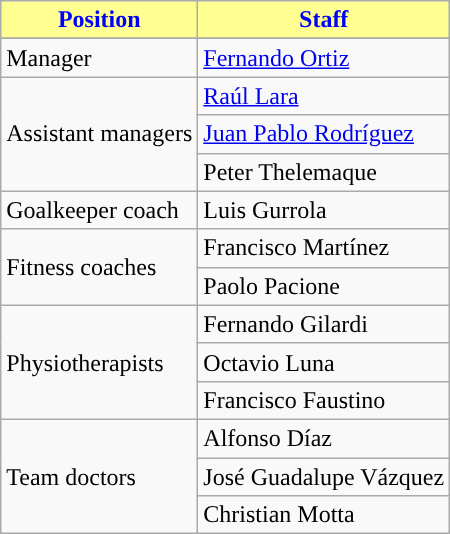<table class="wikitable">
<tr>
<th style=background-color:#FFFF91;color:Blue>Position</th>
<th style=background-color:#FFFF91;color:Blue>Staff</th>
</tr>
<tr>
</tr>
<tr>
<td>Manager</td>
<td> <a href='#'>Fernando Ortiz</a></td>
</tr>
<tr>
<td rowspan="3">Assistant managers</td>
<td> <a href='#'>Raúl Lara</a></td>
</tr>
<tr>
<td> <a href='#'>Juan Pablo Rodríguez</a></td>
</tr>
<tr>
<td> Peter Thelemaque</td>
</tr>
<tr>
<td>Goalkeeper coach</td>
<td> Luis Gurrola</td>
</tr>
<tr>
<td rowspan="2">Fitness coaches</td>
<td> Francisco Martínez</td>
</tr>
<tr>
<td> Paolo Pacione</td>
</tr>
<tr>
<td rowspan="3">Physiotherapists</td>
<td> Fernando Gilardi</td>
</tr>
<tr>
<td> Octavio Luna</td>
</tr>
<tr>
<td> Francisco Faustino</td>
</tr>
<tr>
<td rowspan="3 ">Team doctors</td>
<td> Alfonso Díaz</td>
</tr>
<tr>
<td> José Guadalupe Vázquez</td>
</tr>
<tr>
<td> Christian Motta</td>
</tr>
</table>
